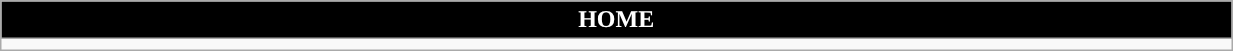<table class="wikitable collapsible collapsed" style="width:65%">
<tr>
<th colspan=6 ! style="color:white; background:black">HOME</th>
</tr>
<tr>
<td></td>
</tr>
</table>
